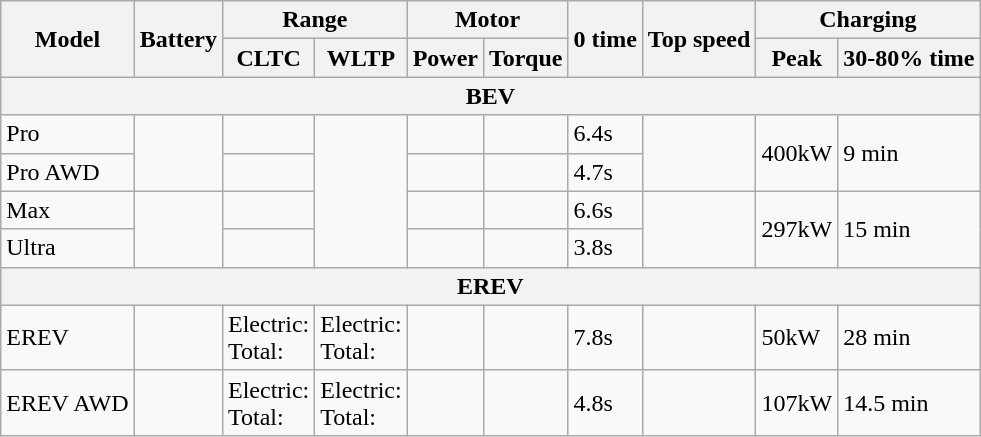<table class="wikitable">
<tr>
<th rowspan="2">Model</th>
<th rowspan="2">Battery</th>
<th colspan="2">Range</th>
<th colspan="2">Motor</th>
<th rowspan="2">0 time</th>
<th rowspan="2">Top speed</th>
<th colspan="2">Charging</th>
</tr>
<tr>
<th>CLTC</th>
<th>WLTP</th>
<th>Power</th>
<th>Torque</th>
<th>Peak</th>
<th>30-80% time</th>
</tr>
<tr>
<th colspan="10">BEV</th>
</tr>
<tr>
<td>Pro</td>
<td rowspan="2"></td>
<td></td>
<td rowspan="4"></td>
<td></td>
<td></td>
<td>6.4s</td>
<td rowspan="2"></td>
<td rowspan="2">400kW</td>
<td rowspan="2">9 min</td>
</tr>
<tr>
<td>Pro AWD</td>
<td></td>
<td></td>
<td></td>
<td>4.7s</td>
</tr>
<tr>
<td>Max</td>
<td rowspan="2"></td>
<td></td>
<td></td>
<td></td>
<td>6.6s</td>
<td rowspan="2"></td>
<td rowspan="2">297kW</td>
<td rowspan="2">15 min</td>
</tr>
<tr>
<td>Ultra</td>
<td></td>
<td></td>
<td></td>
<td>3.8s</td>
</tr>
<tr>
<th colspan="10">EREV</th>
</tr>
<tr>
<td>EREV</td>
<td></td>
<td>Electric: <br>Total: </td>
<td>Electric: <br>Total: </td>
<td></td>
<td></td>
<td>7.8s</td>
<td></td>
<td>50kW</td>
<td>28 min</td>
</tr>
<tr>
<td>EREV AWD</td>
<td></td>
<td>Electric: <br>Total: </td>
<td>Electric: <br>Total: </td>
<td></td>
<td></td>
<td>4.8s</td>
<td></td>
<td>107kW</td>
<td>14.5 min</td>
</tr>
</table>
